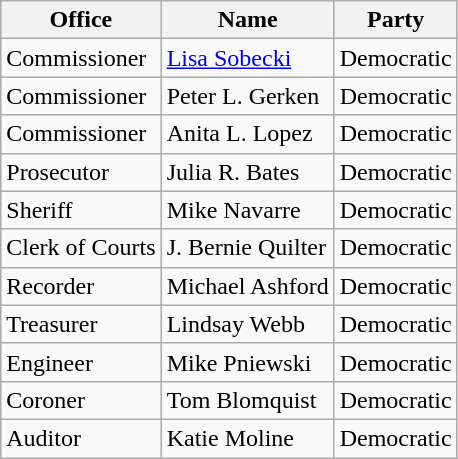<table class="wikitable">
<tr>
<th>Office</th>
<th>Name</th>
<th>Party</th>
</tr>
<tr>
<td>Commissioner</td>
<td><a href='#'>Lisa Sobecki</a></td>
<td>Democratic</td>
</tr>
<tr>
<td>Commissioner</td>
<td>Peter L. Gerken</td>
<td>Democratic</td>
</tr>
<tr>
<td>Commissioner</td>
<td>Anita L. Lopez</td>
<td>Democratic</td>
</tr>
<tr>
<td>Prosecutor</td>
<td>Julia R. Bates</td>
<td>Democratic</td>
</tr>
<tr>
<td>Sheriff</td>
<td>Mike Navarre</td>
<td>Democratic</td>
</tr>
<tr>
<td>Clerk of Courts</td>
<td>J. Bernie Quilter</td>
<td>Democratic</td>
</tr>
<tr>
<td>Recorder</td>
<td>Michael Ashford</td>
<td>Democratic</td>
</tr>
<tr>
<td>Treasurer</td>
<td>Lindsay Webb</td>
<td>Democratic</td>
</tr>
<tr>
<td>Engineer</td>
<td>Mike Pniewski</td>
<td>Democratic</td>
</tr>
<tr>
<td>Coroner</td>
<td>Tom Blomquist</td>
<td>Democratic</td>
</tr>
<tr>
<td>Auditor</td>
<td>Katie Moline</td>
<td>Democratic</td>
</tr>
</table>
